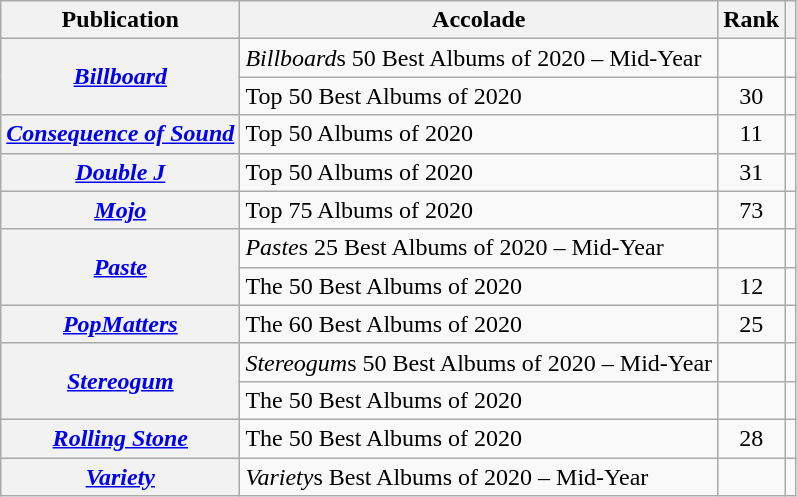<table class="wikitable sortable plainrowheaders">
<tr>
<th scope="col">Publication</th>
<th scope="col">Accolade</th>
<th scope="col">Rank</th>
<th scope="col" class="unsortable"></th>
</tr>
<tr>
<th rowspan=2 scope="row"><em><a href='#'>Billboard</a></em></th>
<td><em>Billboard</em>s 50 Best Albums of 2020 – Mid-Year</td>
<td></td>
<td></td>
</tr>
<tr>
<td>Top 50 Best Albums of 2020</td>
<td style="text-align:center;">30</td>
<td style="text-align:center;"></td>
</tr>
<tr>
<th scope="row"><em><a href='#'>Consequence of Sound</a></em></th>
<td>Top 50 Albums of 2020</td>
<td style="text-align:center;">11</td>
<td style="text-align:center;"></td>
</tr>
<tr>
<th scope="row"><em><a href='#'>Double J</a></em></th>
<td>Top 50 Albums of 2020</td>
<td style="text-align:center;">31</td>
<td style="text-align:center;"></td>
</tr>
<tr>
<th scope="row"><em><a href='#'>Mojo</a></em></th>
<td>Top 75 Albums of 2020</td>
<td style="text-align:center;">73</td>
<td style="text-align:center;"></td>
</tr>
<tr>
<th rowspan=2 scope="row"><em><a href='#'>Paste</a></em></th>
<td><em>Paste</em>s 25 Best Albums of 2020 – Mid-Year</td>
<td></td>
<td></td>
</tr>
<tr>
<td>The 50 Best Albums of 2020</td>
<td style="text-align:center;">12</td>
<td style="text-align:center;"></td>
</tr>
<tr>
<th scope="row"><em><a href='#'>PopMatters</a></em></th>
<td>The 60 Best Albums of 2020</td>
<td style="text-align:center;">25</td>
<td style="text-align:center;"></td>
</tr>
<tr>
<th scope="row" rowspan="2"><em><a href='#'>Stereogum</a></em></th>
<td><em>Stereogum</em>s 50 Best Albums of 2020 – Mid-Year</td>
<td></td>
<td></td>
</tr>
<tr>
<td>The 50 Best Albums of 2020</td>
<td></td>
<td></td>
</tr>
<tr>
<th scope="row"><em><a href='#'>Rolling Stone</a></em></th>
<td>The 50 Best Albums of 2020</td>
<td style="text-align:center;">28</td>
<td style="text-align:center;"></td>
</tr>
<tr>
<th scope="row"><em><a href='#'>Variety</a></em></th>
<td><em>Variety</em>s Best Albums of 2020 – Mid-Year</td>
<td></td>
<td></td>
</tr>
</table>
